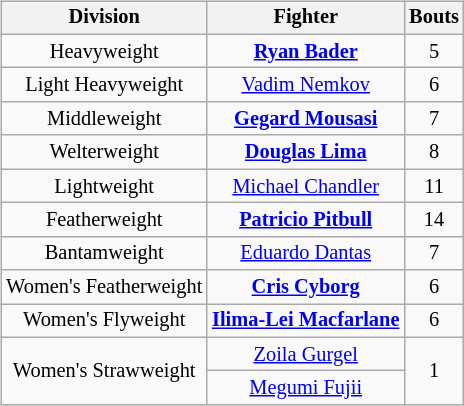<table>
<tr style="vertical-align:top; font-size:85%;">
<td><br><table class=wikitable>
<tr>
<th>Division</th>
<th>Fighter</th>
<th>Bouts</th>
</tr>
<tr>
<td rowspan=1 style="text-align:center;">Heavyweight</td>
<td style="text-align:center;"> <strong><a href='#'>Ryan Bader</a></strong></td>
<td rowspan=1 style="text-align:center;">5<br></td>
</tr>
<tr>
<td style="text-align:center;">Light Heavyweight</td>
<td style="text-align:center;"> <a href='#'>Vadim Nemkov</a></td>
<td style="text-align:center;">6</td>
</tr>
<tr>
<td style="text-align:center;">Middleweight</td>
<td style="text-align:center;"><strong> <a href='#'>Gegard Mousasi</a></strong></td>
<td style="text-align:center;">7</td>
</tr>
<tr>
<td style="text-align:center;">Welterweight</td>
<td style="text-align:center;"> <strong><a href='#'>Douglas Lima</a></strong></td>
<td style="text-align:center;">8</td>
</tr>
<tr>
<td style="text-align:center;">Lightweight</td>
<td style="text-align:center;"> <a href='#'>Michael Chandler</a></td>
<td style="text-align:center;">11</td>
</tr>
<tr>
<td style="text-align:center;">Featherweight</td>
<td style="text-align:center;"> <strong><a href='#'>Patricio Pitbull</a></strong></td>
<td style="text-align:center;">14</td>
</tr>
<tr>
<td style="text-align:center;">Bantamweight</td>
<td style="text-align:center;"> <a href='#'>Eduardo Dantas</a></td>
<td style="text-align:center;">7</td>
</tr>
<tr>
<td style="text-align:center;">Women's Featherweight</td>
<td style="text-align:center;"><strong> <a href='#'>Cris Cyborg</a></strong></td>
<td style="text-align:center;">6</td>
</tr>
<tr>
<td style="text-align:center;">Women's Flyweight</td>
<td style="text-align:center;">  <strong><a href='#'>Ilima-Lei Macfarlane</a></strong></td>
<td style="text-align:center;">6</td>
</tr>
<tr>
<td rowspan=2 style="text-align:center;">Women's Strawweight</td>
<td style="text-align:center;"> <a href='#'>Zoila Gurgel</a></td>
<td rowspan=2 style="text-align:center;">1</td>
</tr>
<tr>
<td style="text-align:center;"> <a href='#'>Megumi Fujii</a></td>
</tr>
</table>
</td>
</tr>
</table>
